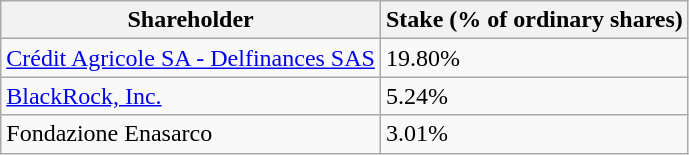<table class="wikitable">
<tr>
<th>Shareholder</th>
<th>Stake (% of ordinary shares)</th>
</tr>
<tr>
<td><a href='#'>Crédit Agricole SA - Delfinances SAS</a></td>
<td>19.80%</td>
</tr>
<tr>
<td><a href='#'>BlackRock, Inc.</a></td>
<td>5.24%</td>
</tr>
<tr>
<td>Fondazione Enasarco</td>
<td>3.01%</td>
</tr>
</table>
